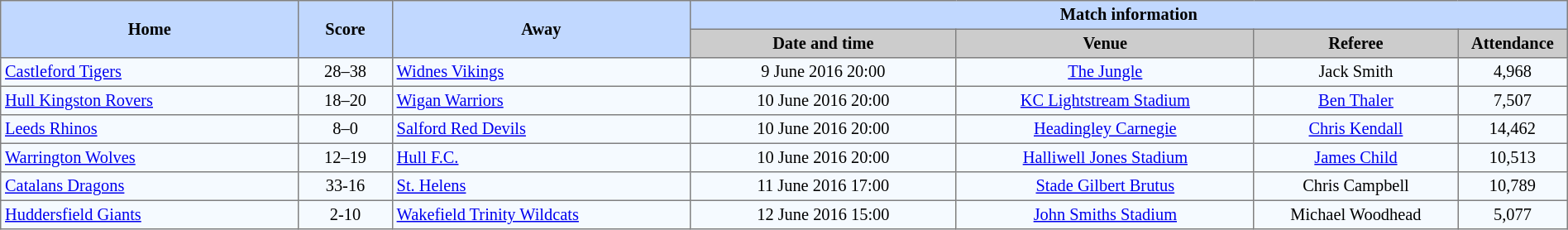<table border=1 style="border-collapse:collapse; font-size:85%; text-align:center;" cellpadding=3 cellspacing=0 width=100%>
<tr bgcolor=#C1D8FF>
<th rowspan=2 width=19%>Home</th>
<th rowspan=2 width=6%>Score</th>
<th rowspan=2 width=19%>Away</th>
<th colspan=6>Match information</th>
</tr>
<tr bgcolor=#CCCCCC>
<th width=17%>Date and time</th>
<th width=19%>Venue</th>
<th width=13%>Referee</th>
<th width=7%>Attendance</th>
</tr>
<tr bgcolor=#F5FAFF>
<td align=left> <a href='#'>Castleford Tigers</a></td>
<td>28–38</td>
<td align=left> <a href='#'>Widnes Vikings</a></td>
<td>9 June 2016 20:00</td>
<td><a href='#'>The Jungle</a></td>
<td>Jack Smith</td>
<td>4,968</td>
</tr>
<tr bgcolor=#F5FAFF>
<td align=left> <a href='#'>Hull Kingston Rovers</a></td>
<td>18–20</td>
<td align=left> <a href='#'>Wigan Warriors</a></td>
<td>10 June 2016 20:00</td>
<td><a href='#'>KC Lightstream Stadium</a></td>
<td><a href='#'>Ben Thaler</a></td>
<td>7,507</td>
</tr>
<tr bgcolor=#F5FAFF>
<td align=left> <a href='#'>Leeds Rhinos</a></td>
<td>8–0</td>
<td align=left> <a href='#'>Salford Red Devils</a></td>
<td>10 June 2016 20:00</td>
<td><a href='#'>Headingley Carnegie</a></td>
<td><a href='#'>Chris Kendall</a></td>
<td>14,462</td>
</tr>
<tr bgcolor=#F5FAFF>
<td align=left> <a href='#'>Warrington Wolves</a></td>
<td>12–19</td>
<td align=left> <a href='#'>Hull F.C.</a></td>
<td>10 June 2016 20:00</td>
<td><a href='#'>Halliwell Jones Stadium</a></td>
<td><a href='#'>James Child</a></td>
<td>10,513</td>
</tr>
<tr bgcolor=#F5FAFF>
<td align=left> <a href='#'>Catalans Dragons</a></td>
<td>33-16</td>
<td align=left> <a href='#'>St. Helens</a></td>
<td>11 June 2016 17:00</td>
<td><a href='#'>Stade Gilbert Brutus</a></td>
<td>Chris Campbell</td>
<td>10,789</td>
</tr>
<tr bgcolor=#F5FAFF>
<td align=left> <a href='#'>Huddersfield Giants</a></td>
<td>2-10</td>
<td align=left> <a href='#'>Wakefield Trinity Wildcats</a></td>
<td>12 June 2016 15:00</td>
<td><a href='#'>John Smiths Stadium</a></td>
<td>Michael Woodhead</td>
<td>5,077</td>
</tr>
</table>
